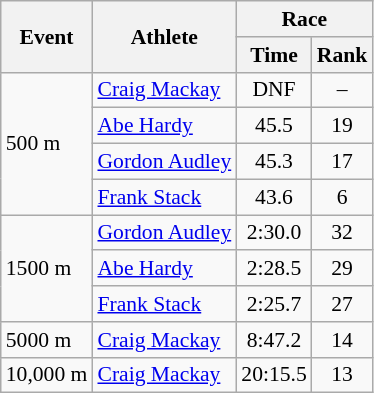<table class="wikitable" border="1" style="font-size:90%">
<tr>
<th rowspan=2>Event</th>
<th rowspan=2>Athlete</th>
<th colspan=2>Race</th>
</tr>
<tr>
<th>Time</th>
<th>Rank</th>
</tr>
<tr>
<td rowspan=4>500 m</td>
<td><a href='#'>Craig Mackay</a></td>
<td align=center>DNF</td>
<td align=center>–</td>
</tr>
<tr>
<td><a href='#'>Abe Hardy</a></td>
<td align=center>45.5</td>
<td align=center>19</td>
</tr>
<tr>
<td><a href='#'>Gordon Audley</a></td>
<td align=center>45.3</td>
<td align=center>17</td>
</tr>
<tr>
<td><a href='#'>Frank Stack</a></td>
<td align=center>43.6</td>
<td align=center>6</td>
</tr>
<tr>
<td rowspan=3>1500 m</td>
<td><a href='#'>Gordon Audley</a></td>
<td align=center>2:30.0</td>
<td align=center>32</td>
</tr>
<tr>
<td><a href='#'>Abe Hardy</a></td>
<td align=center>2:28.5</td>
<td align=center>29</td>
</tr>
<tr>
<td><a href='#'>Frank Stack</a></td>
<td align=center>2:25.7</td>
<td align=center>27</td>
</tr>
<tr>
<td>5000 m</td>
<td><a href='#'>Craig Mackay</a></td>
<td align=center>8:47.2</td>
<td align=center>14</td>
</tr>
<tr>
<td>10,000 m</td>
<td><a href='#'>Craig Mackay</a></td>
<td align=center>20:15.5</td>
<td align=center>13</td>
</tr>
</table>
